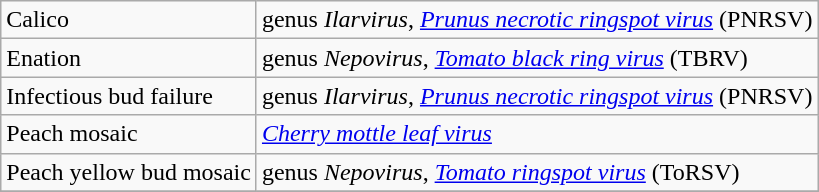<table class="wikitable" style="clear">
<tr>
<td>Calico</td>
<td>genus <em>Ilarvirus</em>, <em><a href='#'>Prunus necrotic ringspot virus</a></em> (PNRSV)</td>
</tr>
<tr>
<td>Enation</td>
<td>genus <em>Nepovirus</em>, <em><a href='#'>Tomato black ring virus</a></em> (TBRV)</td>
</tr>
<tr>
<td>Infectious bud failure</td>
<td>genus <em>Ilarvirus</em>, <em><a href='#'>Prunus necrotic ringspot virus</a></em> (PNRSV)</td>
</tr>
<tr>
<td>Peach mosaic</td>
<td><em><a href='#'>Cherry mottle leaf virus</a></em></td>
</tr>
<tr>
<td>Peach yellow bud mosaic</td>
<td>genus <em>Nepovirus</em>, <em><a href='#'>Tomato ringspot virus</a></em> (ToRSV)</td>
</tr>
<tr>
</tr>
</table>
